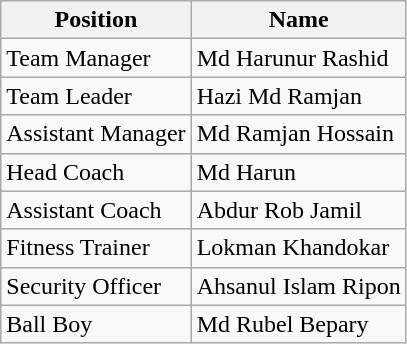<table class="wikitable">
<tr>
<th>Position</th>
<th>Name</th>
</tr>
<tr>
<td>Team Manager</td>
<td> Md Harunur Rashid</td>
</tr>
<tr>
<td>Team Leader</td>
<td> Hazi Md Ramjan</td>
</tr>
<tr>
<td>Assistant Manager</td>
<td> Md Ramjan Hossain</td>
</tr>
<tr>
<td>Head Coach</td>
<td> Md Harun</td>
</tr>
<tr>
<td>Assistant Coach</td>
<td> Abdur Rob Jamil</td>
</tr>
<tr>
<td>Fitness Trainer</td>
<td> Lokman Khandokar</td>
</tr>
<tr>
<td>Security Officer</td>
<td> Ahsanul Islam Ripon</td>
</tr>
<tr>
<td>Ball Boy</td>
<td> Md Rubel Bepary</td>
</tr>
</table>
